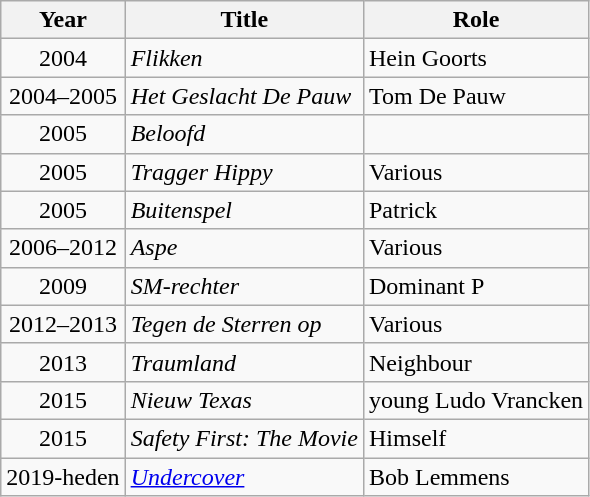<table class="wikitable">
<tr>
<th>Year</th>
<th>Title</th>
<th>Role</th>
</tr>
<tr>
<td align=center>2004</td>
<td><em>Flikken</em></td>
<td>Hein Goorts</td>
</tr>
<tr>
<td align=center>2004–2005</td>
<td><em>Het Geslacht De Pauw</em></td>
<td>Tom De Pauw</td>
</tr>
<tr>
<td align=center>2005</td>
<td><em>Beloofd</em></td>
<td></td>
</tr>
<tr>
<td align=center>2005</td>
<td><em>Tragger Hippy</em></td>
<td>Various</td>
</tr>
<tr>
<td align=center>2005</td>
<td><em>Buitenspel</em></td>
<td>Patrick</td>
</tr>
<tr>
<td align=center>2006–2012</td>
<td><em>Aspe</em></td>
<td>Various</td>
</tr>
<tr>
<td align=center>2009</td>
<td><em>SM-rechter</em></td>
<td>Dominant P</td>
</tr>
<tr>
<td align=center>2012–2013</td>
<td><em>Tegen de Sterren op</em></td>
<td>Various</td>
</tr>
<tr>
<td align=center>2013</td>
<td><em>Traumland</em></td>
<td>Neighbour</td>
</tr>
<tr>
<td align=center>2015</td>
<td><em>Nieuw Texas</em></td>
<td>young Ludo Vrancken</td>
</tr>
<tr>
<td align=center>2015</td>
<td><em>Safety First: The Movie</em></td>
<td>Himself</td>
</tr>
<tr>
<td align=center>2019-heden</td>
<td><em><a href='#'>Undercover</a></em></td>
<td>Bob Lemmens</td>
</tr>
</table>
